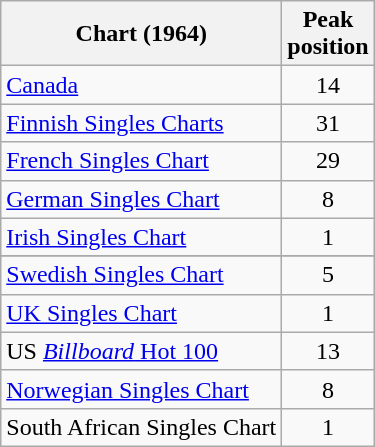<table class="wikitable sortable">
<tr>
<th>Chart (1964)</th>
<th>Peak<br>position</th>
</tr>
<tr>
<td><a href='#'>Canada</a></td>
<td style="text-align:center;">14</td>
</tr>
<tr>
<td><a href='#'>Finnish Singles Charts</a></td>
<td style="text-align:center;">31</td>
</tr>
<tr>
<td><a href='#'>French Singles Chart</a></td>
<td style="text-align:center;">29</td>
</tr>
<tr>
<td><a href='#'>German Singles Chart</a></td>
<td style="text-align:center;">8</td>
</tr>
<tr>
<td><a href='#'>Irish Singles Chart</a></td>
<td style="text-align:center;">1</td>
</tr>
<tr>
</tr>
<tr>
<td><a href='#'>Swedish Singles Chart</a></td>
<td style="text-align:center;">5</td>
</tr>
<tr>
<td><a href='#'>UK Singles Chart</a></td>
<td style="text-align:center;">1</td>
</tr>
<tr>
<td>US <a href='#'><em>Billboard</em> Hot 100</a></td>
<td style="text-align:center;">13</td>
</tr>
<tr>
<td><a href='#'>Norwegian Singles Chart</a></td>
<td style="text-align:center;">8</td>
</tr>
<tr>
<td>South African Singles Chart</td>
<td style="text-align:center;">1</td>
</tr>
</table>
